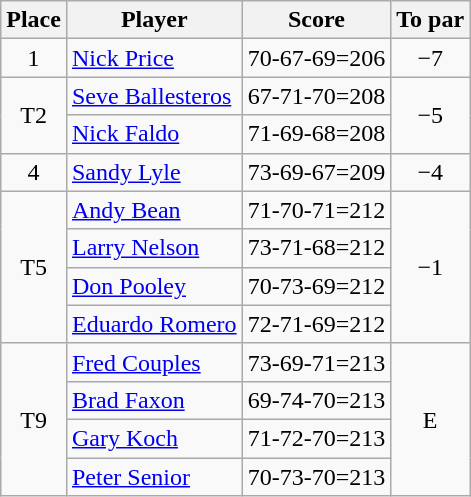<table class="wikitable">
<tr>
<th>Place</th>
<th>Player</th>
<th>Score</th>
<th>To par</th>
</tr>
<tr>
<td align=center>1</td>
<td> <a href='#'>Nick Price</a></td>
<td align=center>70-67-69=206</td>
<td align=center>−7</td>
</tr>
<tr>
<td rowspan="2" align=center>T2</td>
<td> <a href='#'>Seve Ballesteros</a></td>
<td align=center>67-71-70=208</td>
<td rowspan="2" align=center>−5</td>
</tr>
<tr>
<td> <a href='#'>Nick Faldo</a></td>
<td align=center>71-69-68=208</td>
</tr>
<tr>
<td align=center>4</td>
<td> <a href='#'>Sandy Lyle</a></td>
<td align=center>73-69-67=209</td>
<td align=center>−4</td>
</tr>
<tr>
<td rowspan="4" align=center>T5</td>
<td> <a href='#'>Andy Bean</a></td>
<td align=center>71-70-71=212</td>
<td rowspan="4" align=center>−1</td>
</tr>
<tr>
<td> <a href='#'>Larry Nelson</a></td>
<td align=center>73-71-68=212</td>
</tr>
<tr>
<td> <a href='#'>Don Pooley</a></td>
<td align=center>70-73-69=212</td>
</tr>
<tr>
<td> <a href='#'>Eduardo Romero</a></td>
<td align=center>72-71-69=212</td>
</tr>
<tr>
<td rowspan="4" align=center>T9</td>
<td> <a href='#'>Fred Couples</a></td>
<td align=center>73-69-71=213</td>
<td rowspan="4" align=center>E</td>
</tr>
<tr>
<td> <a href='#'>Brad Faxon</a></td>
<td align=center>69-74-70=213</td>
</tr>
<tr>
<td> <a href='#'>Gary Koch</a></td>
<td align=center>71-72-70=213</td>
</tr>
<tr>
<td> <a href='#'>Peter Senior</a></td>
<td align=center>70-73-70=213</td>
</tr>
</table>
